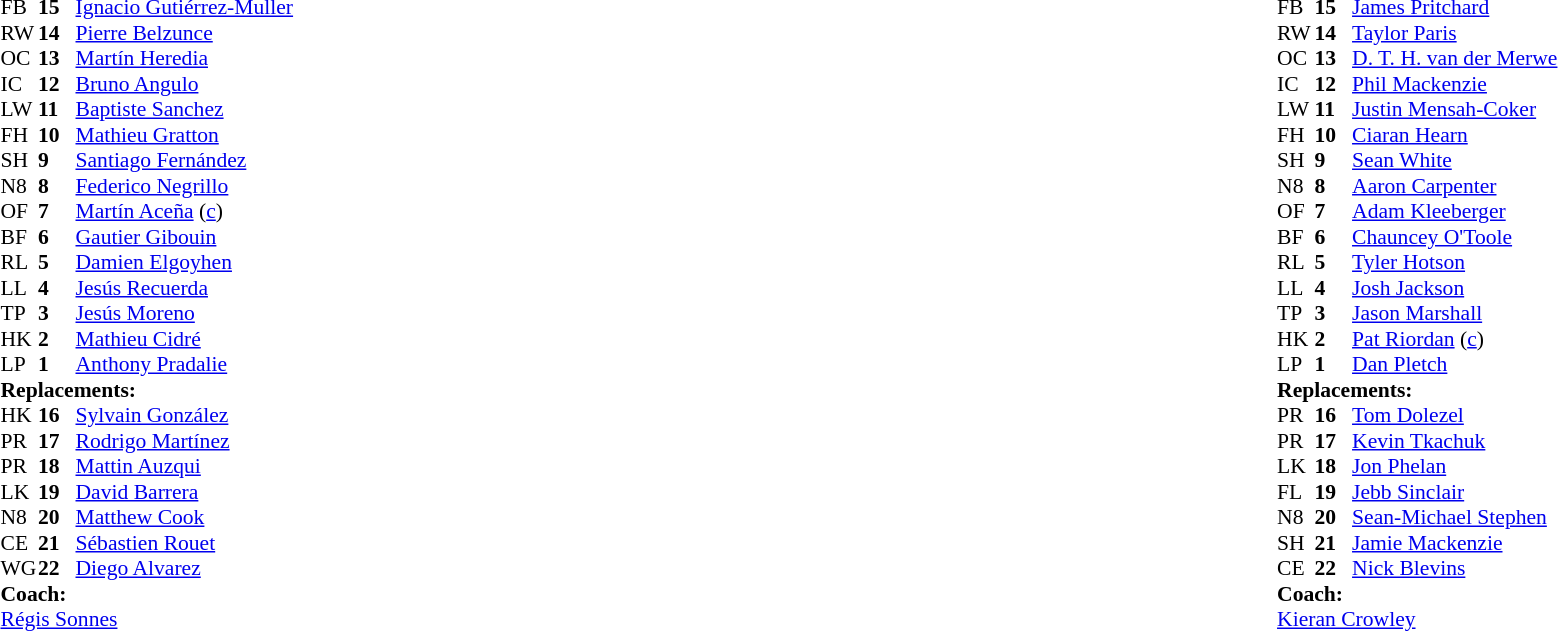<table width="100%">
<tr>
<td valign="top" width="50%"><br><table style="font-size: 90%" cellspacing="0" cellpadding="0">
<tr>
<th width="25"></th>
<th width="25"></th>
</tr>
<tr>
<td>FB</td>
<td><strong>15</strong></td>
<td><a href='#'>Ignacio Gutiérrez-Muller</a></td>
</tr>
<tr>
<td>RW</td>
<td><strong>14</strong></td>
<td><a href='#'>Pierre Belzunce</a></td>
</tr>
<tr>
<td>OC</td>
<td><strong>13</strong></td>
<td><a href='#'>Martín Heredia</a></td>
</tr>
<tr>
<td>IC</td>
<td><strong>12</strong></td>
<td><a href='#'>Bruno Angulo</a></td>
<td></td>
</tr>
<tr>
<td>LW</td>
<td><strong>11</strong></td>
<td><a href='#'>Baptiste Sanchez</a></td>
<td></td>
</tr>
<tr>
<td>FH</td>
<td><strong>10</strong></td>
<td><a href='#'>Mathieu Gratton</a></td>
</tr>
<tr>
<td>SH</td>
<td><strong>9</strong></td>
<td><a href='#'>Santiago Fernández</a></td>
</tr>
<tr>
<td>N8</td>
<td><strong>8</strong></td>
<td><a href='#'>Federico Negrillo</a></td>
</tr>
<tr>
<td>OF</td>
<td><strong>7</strong></td>
<td><a href='#'>Martín Aceña</a> (<a href='#'>c</a>)</td>
<td></td>
</tr>
<tr>
<td>BF</td>
<td><strong>6</strong></td>
<td><a href='#'>Gautier Gibouin</a></td>
</tr>
<tr>
<td>RL</td>
<td><strong>5</strong></td>
<td><a href='#'>Damien Elgoyhen</a></td>
<td></td>
</tr>
<tr>
<td>LL</td>
<td><strong>4</strong></td>
<td><a href='#'>Jesús Recuerda</a></td>
</tr>
<tr>
<td>TP</td>
<td><strong>3</strong></td>
<td><a href='#'>Jesús Moreno</a></td>
<td></td>
</tr>
<tr>
<td>HK</td>
<td><strong>2</strong></td>
<td><a href='#'>Mathieu Cidré</a></td>
<td></td>
</tr>
<tr>
<td>LP</td>
<td><strong>1</strong></td>
<td><a href='#'>Anthony Pradalie</a></td>
<td></td>
</tr>
<tr>
<td colspan="4"><strong>Replacements:</strong></td>
</tr>
<tr>
<td>HK</td>
<td><strong>16</strong></td>
<td><a href='#'>Sylvain González</a></td>
<td></td>
</tr>
<tr>
<td>PR</td>
<td><strong>17</strong></td>
<td><a href='#'>Rodrigo Martínez</a></td>
<td></td>
</tr>
<tr>
<td>PR</td>
<td><strong>18</strong></td>
<td><a href='#'>Mattin Auzqui</a></td>
<td></td>
</tr>
<tr>
<td>LK</td>
<td><strong>19</strong></td>
<td><a href='#'>David Barrera</a></td>
<td></td>
</tr>
<tr>
<td>N8</td>
<td><strong>20</strong></td>
<td><a href='#'>Matthew Cook</a></td>
<td></td>
</tr>
<tr>
<td>CE</td>
<td><strong>21</strong></td>
<td><a href='#'>Sébastien Rouet</a></td>
<td></td>
</tr>
<tr>
<td>WG</td>
<td><strong>22</strong></td>
<td><a href='#'>Diego Alvarez</a></td>
<td></td>
</tr>
<tr>
<td colspan="4"><strong>Coach:</strong></td>
</tr>
<tr>
<td colspan="4"> <a href='#'>Régis Sonnes</a></td>
</tr>
</table>
</td>
<td valign="top" width="50%"><br><table style="font-size: 90%" cellspacing="0" cellpadding="0" align="center">
<tr>
<th width="25"></th>
<th width="25"></th>
</tr>
<tr>
<td>FB</td>
<td><strong>15</strong></td>
<td><a href='#'>James Pritchard</a></td>
</tr>
<tr>
<td>RW</td>
<td><strong>14</strong></td>
<td><a href='#'>Taylor Paris</a></td>
</tr>
<tr>
<td>OC</td>
<td><strong>13</strong></td>
<td><a href='#'>D. T. H. van der Merwe</a></td>
<td></td>
<td></td>
</tr>
<tr>
<td>IC</td>
<td><strong>12</strong></td>
<td><a href='#'>Phil Mackenzie</a></td>
</tr>
<tr>
<td>LW</td>
<td><strong>11</strong></td>
<td><a href='#'>Justin Mensah-Coker</a></td>
</tr>
<tr>
<td>FH</td>
<td><strong>10</strong></td>
<td><a href='#'>Ciaran Hearn</a></td>
</tr>
<tr>
<td>SH</td>
<td><strong>9</strong></td>
<td><a href='#'>Sean White</a></td>
<td></td>
<td></td>
</tr>
<tr>
<td>N8</td>
<td><strong>8</strong></td>
<td><a href='#'>Aaron Carpenter</a></td>
<td></td>
<td></td>
<td></td>
<td></td>
</tr>
<tr>
<td>OF</td>
<td><strong>7</strong></td>
<td><a href='#'>Adam Kleeberger</a></td>
</tr>
<tr>
<td>BF</td>
<td><strong>6</strong></td>
<td><a href='#'>Chauncey O'Toole</a></td>
<td></td>
<td></td>
</tr>
<tr>
<td>RL</td>
<td><strong>5</strong></td>
<td><a href='#'>Tyler Hotson</a></td>
</tr>
<tr>
<td>LL</td>
<td><strong>4</strong></td>
<td><a href='#'>Josh Jackson</a></td>
<td></td>
<td></td>
</tr>
<tr>
<td>TP</td>
<td><strong>3</strong></td>
<td><a href='#'>Jason Marshall</a></td>
<td></td>
</tr>
<tr>
<td>HK</td>
<td><strong>2</strong></td>
<td><a href='#'>Pat Riordan</a> (<a href='#'>c</a>)</td>
<td></td>
<td></td>
</tr>
<tr>
<td>LP</td>
<td><strong>1</strong></td>
<td><a href='#'>Dan Pletch</a></td>
<td></td>
<td></td>
</tr>
<tr>
<td colspan="4"><strong>Replacements:</strong></td>
</tr>
<tr>
<td>PR</td>
<td><strong>16</strong></td>
<td><a href='#'>Tom Dolezel</a></td>
<td></td>
<td></td>
</tr>
<tr>
<td>PR</td>
<td><strong>17</strong></td>
<td><a href='#'>Kevin Tkachuk</a></td>
<td></td>
<td></td>
</tr>
<tr>
<td>LK</td>
<td><strong>18</strong></td>
<td><a href='#'>Jon Phelan</a></td>
<td></td>
<td></td>
</tr>
<tr>
<td>FL</td>
<td><strong>19</strong></td>
<td><a href='#'>Jebb Sinclair</a></td>
<td></td>
<td></td>
</tr>
<tr>
<td>N8</td>
<td><strong>20</strong></td>
<td><a href='#'>Sean-Michael Stephen</a></td>
<td></td>
<td></td>
</tr>
<tr>
<td>SH</td>
<td><strong>21</strong></td>
<td><a href='#'>Jamie Mackenzie</a></td>
<td></td>
<td></td>
</tr>
<tr>
<td>CE</td>
<td><strong>22</strong></td>
<td><a href='#'>Nick Blevins</a></td>
<td></td>
<td></td>
</tr>
<tr>
<td colspan="4"><strong>Coach:</strong></td>
</tr>
<tr>
<td colspan="4"> <a href='#'>Kieran Crowley</a></td>
</tr>
</table>
</td>
</tr>
</table>
